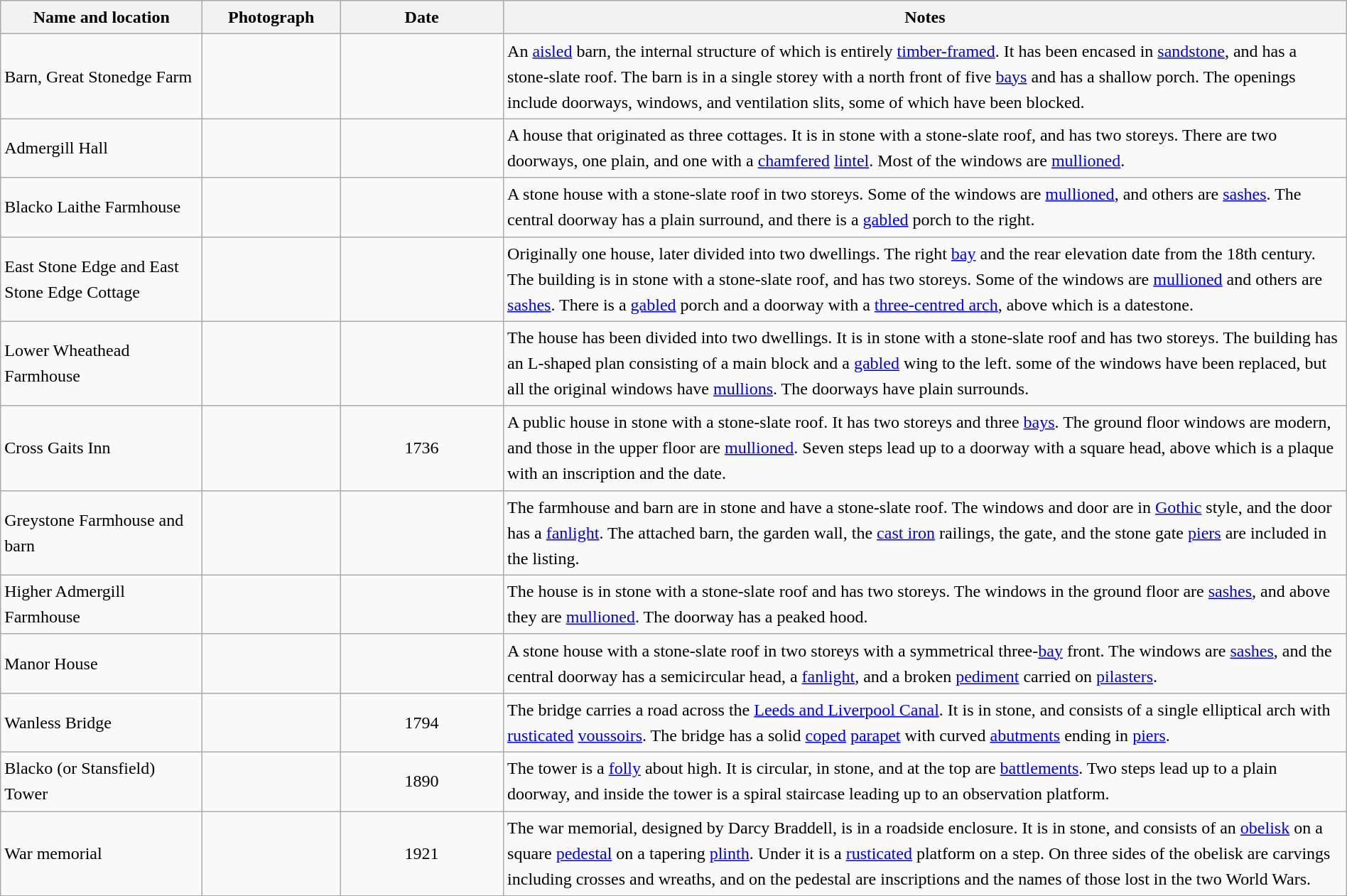<table class="wikitable sortable plainrowheaders" style="width:100%;border:0px;text-align:left;line-height:150%;">
<tr>
<th scope="col"  style="width:150px">Name and location</th>
<th scope="col"  style="width:100px" class="unsortable">Photograph</th>
<th scope="col"  style="width:120px">Date</th>
<th scope="col"  style="width:650px" class="unsortable">Notes</th>
</tr>
<tr>
<td>Barn, Great Stonedge Farm<br><small></small></td>
<td></td>
<td align="center"></td>
<td>An <a href='#'>aisled</a> barn, the internal structure of which is entirely <a href='#'>timber-framed</a>.  It has been encased in <a href='#'>sandstone</a>, and has a stone-slate roof.  The barn is in a single storey with a north front of five <a href='#'>bays</a> and has a shallow porch.  The openings include doorways, windows, and ventilation slits, some of which have been blocked.</td>
</tr>
<tr>
<td>Admergill Hall<br><small></small></td>
<td></td>
<td align="center"></td>
<td>A house that originated as three cottages.  It is in stone with a stone-slate roof, and has two storeys.  There are two doorways, one plain, and one with a <a href='#'>chamfered</a> <a href='#'>lintel</a>.  Most of the windows are <a href='#'>mullioned</a>.</td>
</tr>
<tr>
<td>Blacko Laithe Farmhouse<br><small></small></td>
<td></td>
<td align="center"></td>
<td>A stone house with a stone-slate roof in two storeys.  Some of the windows are <a href='#'>mullioned</a>, and others are <a href='#'>sashes</a>.  The central doorway has a plain surround, and there is a <a href='#'>gabled</a> porch to the right.</td>
</tr>
<tr>
<td>East Stone Edge and East Stone Edge Cottage<br><small></small></td>
<td></td>
<td align="center"></td>
<td>Originally one house, later divided into two dwellings.  The right <a href='#'>bay</a> and the rear elevation date from the 18th century.  The building is in stone with a stone-slate roof, and has two storeys.  Some of the windows are <a href='#'>mullioned</a> and others are <a href='#'>sashes</a>.  There is a <a href='#'>gabled</a> porch and a doorway with a <a href='#'>three-centred arch</a>, above which is a datestone.</td>
</tr>
<tr>
<td>Lower Wheathead Farmhouse<br><small></small></td>
<td></td>
<td align="center"></td>
<td>The house has been divided into two dwellings.  It is in stone with a stone-slate roof and has two storeys.  The building has an L-shaped plan consisting of a main block and a <a href='#'>gabled</a> wing to the left.  some of the windows have been replaced, but all the original windows have <a href='#'>mullions</a>.  The doorways have plain surrounds.</td>
</tr>
<tr>
<td>Cross Gaits Inn<br><small></small></td>
<td></td>
<td align="center">1736</td>
<td>A public house in stone with a stone-slate roof.  It has two storeys and three <a href='#'>bays</a>.  The ground floor windows are modern, and those in the upper floor are <a href='#'>mullioned</a>.  Seven steps lead up to a doorway with a square head, above which is a plaque with an inscription and the date.</td>
</tr>
<tr>
<td>Greystone Farmhouse and barn<br><small></small></td>
<td></td>
<td align="center"></td>
<td>The farmhouse and barn are in stone and have a stone-slate roof.  The windows and door are in <a href='#'>Gothic</a> style, and the door has a <a href='#'>fanlight</a>.  The attached barn, the garden wall, the <a href='#'>cast iron</a> railings, the gate, and the stone gate <a href='#'>piers</a> are included in the listing.</td>
</tr>
<tr>
<td>Higher Admergill Farmhouse<br><small></small></td>
<td></td>
<td align="center"></td>
<td>The house is in stone with a stone-slate roof and has two storeys.  The windows in the ground floor are <a href='#'>sashes</a>, and above they are <a href='#'>mullioned</a>.  The doorway has a peaked hood.</td>
</tr>
<tr>
<td>Manor House<br><small></small></td>
<td></td>
<td align="center"></td>
<td>A stone house with a stone-slate roof in two storeys with a symmetrical three-<a href='#'>bay</a> front.  The windows are <a href='#'>sashes</a>, and the central doorway has a semicircular head, a <a href='#'>fanlight</a>, and a broken <a href='#'>pediment</a> carried on <a href='#'>pilasters</a>.</td>
</tr>
<tr>
<td>Wanless Bridge<br><small></small></td>
<td></td>
<td align="center">1794</td>
<td>The bridge carries a road across the <a href='#'>Leeds and Liverpool Canal</a>.  It is in stone, and consists of a single elliptical arch with <a href='#'>rusticated</a> <a href='#'>voussoirs</a>.  The bridge has a solid <a href='#'>coped</a> <a href='#'>parapet</a> with curved <a href='#'>abutments</a> ending in <a href='#'>piers</a>.</td>
</tr>
<tr>
<td>Blacko (or Stansfield) Tower<br><small></small></td>
<td></td>
<td align="center">1890</td>
<td>The tower is a <a href='#'>folly</a> about  high.  It is circular, in stone, and at the top are <a href='#'>battlements</a>.  Two steps lead up to a plain doorway, and inside the tower is a spiral staircase leading up to an observation platform.</td>
</tr>
<tr>
<td>War memorial<br><small></small></td>
<td></td>
<td align="center">1921</td>
<td>The war memorial, designed by Darcy Braddell, is in a roadside enclosure.  It is in stone, and consists of an <a href='#'>obelisk</a> on a square <a href='#'>pedestal</a> on a tapering <a href='#'>plinth</a>.  Under it is a <a href='#'>rusticated</a> platform on a step.  On three sides of the obelisk are carvings including crosses and wreaths, and on the pedestal are inscriptions and the names of those lost in the two World Wars.</td>
</tr>
<tr>
</tr>
</table>
